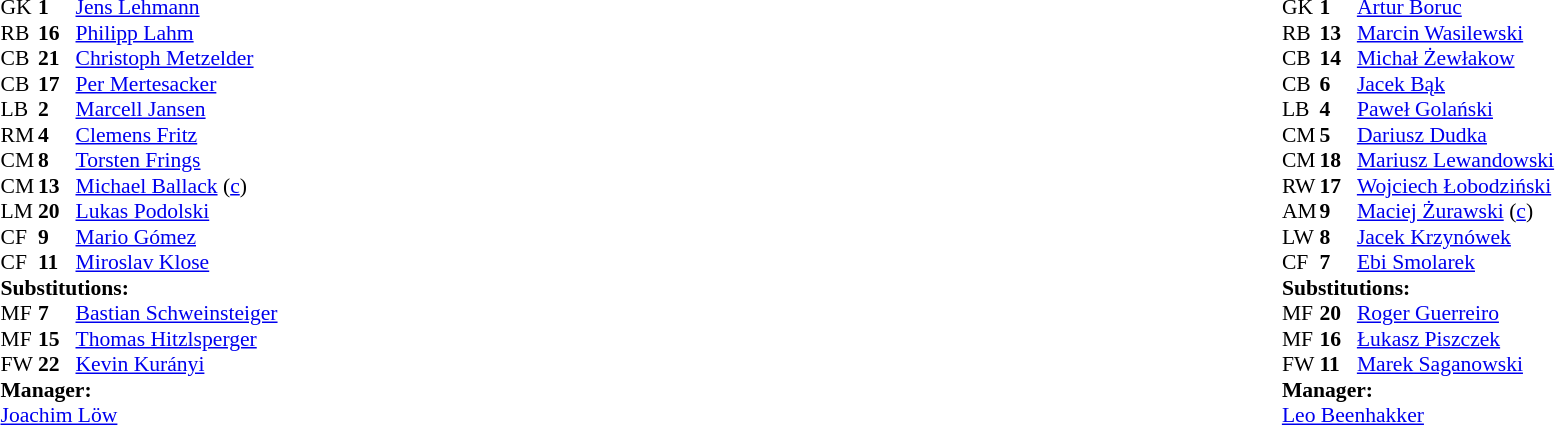<table style="width:100%;">
<tr>
<td style="vertical-align:top; width:40%;"><br><table style="font-size:90%" cellspacing="0" cellpadding="0">
<tr>
<th width="25"></th>
<th width="25"></th>
</tr>
<tr>
<td>GK</td>
<td><strong>1</strong></td>
<td><a href='#'>Jens Lehmann</a></td>
</tr>
<tr>
<td>RB</td>
<td><strong>16</strong></td>
<td><a href='#'>Philipp Lahm</a></td>
</tr>
<tr>
<td>CB</td>
<td><strong>21</strong></td>
<td><a href='#'>Christoph Metzelder</a></td>
</tr>
<tr>
<td>CB</td>
<td><strong>17</strong></td>
<td><a href='#'>Per Mertesacker</a></td>
</tr>
<tr>
<td>LB</td>
<td><strong>2</strong></td>
<td><a href='#'>Marcell Jansen</a></td>
</tr>
<tr>
<td>RM</td>
<td><strong>4</strong></td>
<td><a href='#'>Clemens Fritz</a></td>
<td></td>
<td></td>
</tr>
<tr>
<td>CM</td>
<td><strong>8</strong></td>
<td><a href='#'>Torsten Frings</a></td>
</tr>
<tr>
<td>CM</td>
<td><strong>13</strong></td>
<td><a href='#'>Michael Ballack</a> (<a href='#'>c</a>)</td>
</tr>
<tr>
<td>LM</td>
<td><strong>20</strong></td>
<td><a href='#'>Lukas Podolski</a></td>
</tr>
<tr>
<td>CF</td>
<td><strong>9</strong></td>
<td><a href='#'>Mario Gómez</a></td>
<td></td>
<td></td>
</tr>
<tr>
<td>CF</td>
<td><strong>11</strong></td>
<td><a href='#'>Miroslav Klose</a></td>
<td></td>
<td></td>
</tr>
<tr>
<td colspan=3><strong>Substitutions:</strong></td>
</tr>
<tr>
<td>MF</td>
<td><strong>7</strong></td>
<td><a href='#'>Bastian Schweinsteiger</a></td>
<td></td>
<td></td>
</tr>
<tr>
<td>MF</td>
<td><strong>15</strong></td>
<td><a href='#'>Thomas Hitzlsperger</a></td>
<td></td>
<td></td>
</tr>
<tr>
<td>FW</td>
<td><strong>22</strong></td>
<td><a href='#'>Kevin Kurányi</a></td>
<td></td>
<td></td>
</tr>
<tr>
<td colspan=3><strong>Manager:</strong></td>
</tr>
<tr>
<td colspan=3><a href='#'>Joachim Löw</a></td>
</tr>
</table>
</td>
<td valign="top"></td>
<td style="vertical-align:top; width:50%;"><br><table style="font-size:90%; margin:auto;" cellspacing="0" cellpadding="0">
<tr>
<th width=25></th>
<th width=25></th>
</tr>
<tr>
<td>GK</td>
<td><strong>1</strong></td>
<td><a href='#'>Artur Boruc</a></td>
</tr>
<tr>
<td>RB</td>
<td><strong>13</strong></td>
<td><a href='#'>Marcin Wasilewski</a></td>
</tr>
<tr>
<td>CB</td>
<td><strong>14</strong></td>
<td><a href='#'>Michał Żewłakow</a></td>
</tr>
<tr>
<td>CB</td>
<td><strong>6</strong></td>
<td><a href='#'>Jacek Bąk</a></td>
</tr>
<tr>
<td>LB</td>
<td><strong>4</strong></td>
<td><a href='#'>Paweł Golański</a></td>
<td></td>
<td></td>
</tr>
<tr>
<td>CM</td>
<td><strong>5</strong></td>
<td><a href='#'>Dariusz Dudka</a></td>
</tr>
<tr>
<td>CM</td>
<td><strong>18</strong></td>
<td><a href='#'>Mariusz Lewandowski</a></td>
<td></td>
</tr>
<tr>
<td>RW</td>
<td><strong>17</strong></td>
<td><a href='#'>Wojciech Łobodziński</a></td>
<td></td>
<td></td>
</tr>
<tr>
<td>AM</td>
<td><strong>9</strong></td>
<td><a href='#'>Maciej Żurawski</a> (<a href='#'>c</a>)</td>
<td></td>
<td></td>
</tr>
<tr>
<td>LW</td>
<td><strong>8</strong></td>
<td><a href='#'>Jacek Krzynówek</a></td>
</tr>
<tr>
<td>CF</td>
<td><strong>7</strong></td>
<td><a href='#'>Ebi Smolarek</a></td>
<td></td>
</tr>
<tr>
<td colspan=3><strong>Substitutions:</strong></td>
</tr>
<tr>
<td>MF</td>
<td><strong>20</strong></td>
<td><a href='#'>Roger Guerreiro</a></td>
<td></td>
<td></td>
</tr>
<tr>
<td>MF</td>
<td><strong>16</strong></td>
<td><a href='#'>Łukasz Piszczek</a></td>
<td></td>
<td></td>
</tr>
<tr>
<td>FW</td>
<td><strong>11</strong></td>
<td><a href='#'>Marek Saganowski</a></td>
<td></td>
<td></td>
</tr>
<tr>
<td colspan=3><strong>Manager:</strong></td>
</tr>
<tr>
<td colspan=3> <a href='#'>Leo Beenhakker</a></td>
</tr>
</table>
</td>
</tr>
</table>
